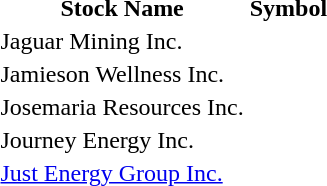<table style="background:transparent;">
<tr>
<th>Stock Name</th>
<th>Symbol</th>
</tr>
<tr>
<td>Jaguar Mining Inc.</td>
<td></td>
</tr>
<tr>
<td>Jamieson Wellness Inc.</td>
<td></td>
</tr>
<tr --->
<td>Josemaria Resources Inc.</td>
<td></td>
</tr>
<tr --->
<td>Journey Energy Inc.</td>
<td></td>
</tr>
<tr --->
<td><a href='#'>Just Energy Group Inc.</a></td>
<td></td>
</tr>
<tr --->
</tr>
</table>
